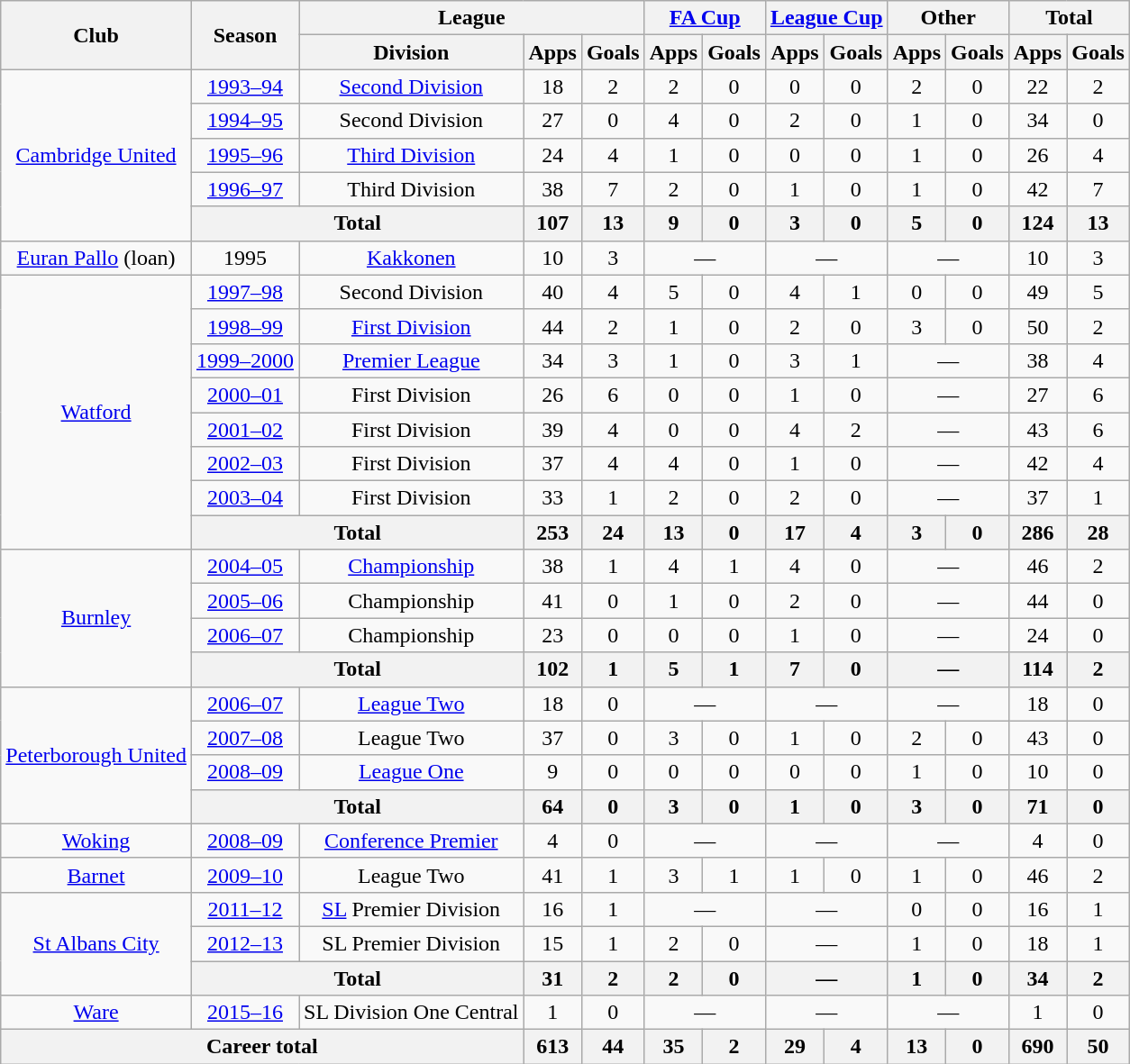<table class="wikitable" style="text-align:center">
<tr>
<th rowspan="2">Club</th>
<th rowspan="2">Season</th>
<th colspan="3">League</th>
<th colspan="2"><a href='#'>FA Cup</a></th>
<th colspan="2"><a href='#'>League Cup</a></th>
<th colspan="2">Other</th>
<th colspan="2">Total</th>
</tr>
<tr>
<th>Division</th>
<th>Apps</th>
<th>Goals</th>
<th>Apps</th>
<th>Goals</th>
<th>Apps</th>
<th>Goals</th>
<th>Apps</th>
<th>Goals</th>
<th>Apps</th>
<th>Goals</th>
</tr>
<tr>
<td rowspan="5"><a href='#'>Cambridge United</a></td>
<td><a href='#'>1993–94</a></td>
<td><a href='#'>Second Division</a></td>
<td>18</td>
<td>2</td>
<td>2</td>
<td>0</td>
<td>0</td>
<td>0</td>
<td>2</td>
<td>0</td>
<td>22</td>
<td>2</td>
</tr>
<tr>
<td><a href='#'>1994–95</a></td>
<td>Second Division</td>
<td>27</td>
<td>0</td>
<td>4</td>
<td>0</td>
<td>2</td>
<td>0</td>
<td>1</td>
<td>0</td>
<td>34</td>
<td>0</td>
</tr>
<tr>
<td><a href='#'>1995–96</a></td>
<td><a href='#'>Third Division</a></td>
<td>24</td>
<td>4</td>
<td>1</td>
<td>0</td>
<td>0</td>
<td>0</td>
<td>1</td>
<td>0</td>
<td>26</td>
<td>4</td>
</tr>
<tr>
<td><a href='#'>1996–97</a></td>
<td>Third Division</td>
<td>38</td>
<td>7</td>
<td>2</td>
<td>0</td>
<td>1</td>
<td>0</td>
<td>1</td>
<td>0</td>
<td>42</td>
<td>7</td>
</tr>
<tr>
<th colspan="2">Total</th>
<th>107</th>
<th>13</th>
<th>9</th>
<th>0</th>
<th>3</th>
<th>0</th>
<th>5</th>
<th>0</th>
<th>124</th>
<th>13</th>
</tr>
<tr>
<td><a href='#'>Euran Pallo</a> (loan)</td>
<td>1995</td>
<td><a href='#'>Kakkonen</a></td>
<td>10</td>
<td>3</td>
<td colspan="2">—</td>
<td colspan="2">—</td>
<td colspan="2">—</td>
<td>10</td>
<td>3</td>
</tr>
<tr>
<td rowspan="8"><a href='#'>Watford</a></td>
<td><a href='#'>1997–98</a></td>
<td>Second Division</td>
<td>40</td>
<td>4</td>
<td>5</td>
<td>0</td>
<td>4</td>
<td>1</td>
<td>0</td>
<td>0</td>
<td>49</td>
<td>5</td>
</tr>
<tr>
<td><a href='#'>1998–99</a></td>
<td><a href='#'>First Division</a></td>
<td>44</td>
<td>2</td>
<td>1</td>
<td>0</td>
<td>2</td>
<td>0</td>
<td>3</td>
<td>0</td>
<td>50</td>
<td>2</td>
</tr>
<tr>
<td><a href='#'>1999–2000</a></td>
<td><a href='#'>Premier League</a></td>
<td>34</td>
<td>3</td>
<td>1</td>
<td>0</td>
<td>3</td>
<td>1</td>
<td colspan="2">—</td>
<td>38</td>
<td>4</td>
</tr>
<tr>
<td><a href='#'>2000–01</a></td>
<td>First Division</td>
<td>26</td>
<td>6</td>
<td>0</td>
<td>0</td>
<td>1</td>
<td>0</td>
<td colspan="2">—</td>
<td>27</td>
<td>6</td>
</tr>
<tr>
<td><a href='#'>2001–02</a></td>
<td>First Division</td>
<td>39</td>
<td>4</td>
<td>0</td>
<td>0</td>
<td>4</td>
<td>2</td>
<td colspan="2">—</td>
<td>43</td>
<td>6</td>
</tr>
<tr>
<td><a href='#'>2002–03</a></td>
<td>First Division</td>
<td>37</td>
<td>4</td>
<td>4</td>
<td>0</td>
<td>1</td>
<td>0</td>
<td colspan="2">—</td>
<td>42</td>
<td>4</td>
</tr>
<tr>
<td><a href='#'>2003–04</a></td>
<td>First Division</td>
<td>33</td>
<td>1</td>
<td>2</td>
<td>0</td>
<td>2</td>
<td>0</td>
<td colspan="2">—</td>
<td>37</td>
<td>1</td>
</tr>
<tr>
<th colspan="2">Total</th>
<th>253</th>
<th>24</th>
<th>13</th>
<th>0</th>
<th>17</th>
<th>4</th>
<th>3</th>
<th>0</th>
<th>286</th>
<th>28</th>
</tr>
<tr>
<td rowspan="4"><a href='#'>Burnley</a></td>
<td><a href='#'>2004–05</a></td>
<td><a href='#'>Championship</a></td>
<td>38</td>
<td>1</td>
<td>4</td>
<td>1</td>
<td>4</td>
<td>0</td>
<td colspan="2">—</td>
<td>46</td>
<td>2</td>
</tr>
<tr>
<td><a href='#'>2005–06</a></td>
<td>Championship</td>
<td>41</td>
<td>0</td>
<td>1</td>
<td>0</td>
<td>2</td>
<td>0</td>
<td colspan="2">—</td>
<td>44</td>
<td>0</td>
</tr>
<tr>
<td><a href='#'>2006–07</a></td>
<td>Championship</td>
<td>23</td>
<td>0</td>
<td>0</td>
<td>0</td>
<td>1</td>
<td>0</td>
<td colspan="2">—</td>
<td>24</td>
<td>0</td>
</tr>
<tr>
<th colspan="2">Total</th>
<th>102</th>
<th>1</th>
<th>5</th>
<th>1</th>
<th>7</th>
<th>0</th>
<th colspan="2">—</th>
<th>114</th>
<th>2</th>
</tr>
<tr>
<td rowspan="4"><a href='#'>Peterborough United</a></td>
<td><a href='#'>2006–07</a></td>
<td><a href='#'>League Two</a></td>
<td>18</td>
<td>0</td>
<td colspan="2">—</td>
<td colspan="2">—</td>
<td colspan="2">—</td>
<td>18</td>
<td>0</td>
</tr>
<tr>
<td><a href='#'>2007–08</a></td>
<td>League Two</td>
<td>37</td>
<td>0</td>
<td>3</td>
<td>0</td>
<td>1</td>
<td>0</td>
<td>2</td>
<td>0</td>
<td>43</td>
<td>0</td>
</tr>
<tr>
<td><a href='#'>2008–09</a></td>
<td><a href='#'>League One</a></td>
<td>9</td>
<td>0</td>
<td>0</td>
<td>0</td>
<td>0</td>
<td>0</td>
<td>1</td>
<td>0</td>
<td>10</td>
<td>0</td>
</tr>
<tr>
<th colspan="2">Total</th>
<th>64</th>
<th>0</th>
<th>3</th>
<th>0</th>
<th>1</th>
<th>0</th>
<th>3</th>
<th>0</th>
<th>71</th>
<th>0</th>
</tr>
<tr>
<td><a href='#'>Woking</a></td>
<td><a href='#'>2008–09</a></td>
<td><a href='#'>Conference Premier</a></td>
<td>4</td>
<td>0</td>
<td colspan="2">—</td>
<td colspan="2">—</td>
<td colspan="2">—</td>
<td>4</td>
<td>0</td>
</tr>
<tr>
<td><a href='#'>Barnet</a></td>
<td><a href='#'>2009–10</a></td>
<td>League Two</td>
<td>41</td>
<td>1</td>
<td>3</td>
<td>1</td>
<td>1</td>
<td>0</td>
<td>1</td>
<td>0</td>
<td>46</td>
<td>2</td>
</tr>
<tr>
<td rowspan="3"><a href='#'>St Albans City</a></td>
<td><a href='#'>2011–12</a></td>
<td><a href='#'>SL</a> Premier Division</td>
<td>16</td>
<td>1</td>
<td colspan="2">—</td>
<td colspan="2">—</td>
<td>0</td>
<td>0</td>
<td>16</td>
<td>1</td>
</tr>
<tr>
<td><a href='#'>2012–13</a></td>
<td>SL Premier Division</td>
<td>15</td>
<td>1</td>
<td>2</td>
<td>0</td>
<td colspan="2">—</td>
<td>1</td>
<td>0</td>
<td>18</td>
<td>1</td>
</tr>
<tr>
<th colspan="2">Total</th>
<th>31</th>
<th>2</th>
<th>2</th>
<th>0</th>
<th colspan="2">—</th>
<th>1</th>
<th>0</th>
<th>34</th>
<th>2</th>
</tr>
<tr>
<td><a href='#'>Ware</a></td>
<td><a href='#'>2015–16</a></td>
<td>SL Division One Central</td>
<td>1</td>
<td>0</td>
<td colspan="2">—</td>
<td colspan="2">—</td>
<td colspan="2">—</td>
<td>1</td>
<td>0</td>
</tr>
<tr>
<th colspan="3">Career total</th>
<th>613</th>
<th>44</th>
<th>35</th>
<th>2</th>
<th>29</th>
<th>4</th>
<th>13</th>
<th>0</th>
<th>690</th>
<th>50</th>
</tr>
</table>
